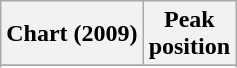<table class="wikitable sortable">
<tr>
<th>Chart (2009)</th>
<th>Peak<br>position</th>
</tr>
<tr>
</tr>
<tr>
</tr>
<tr>
</tr>
</table>
